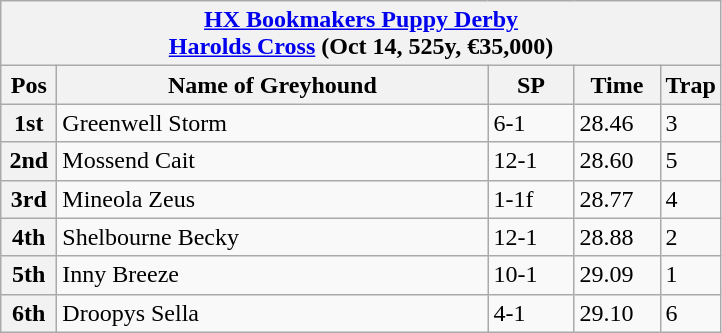<table class="wikitable">
<tr>
<th colspan="6"><a href='#'>HX Bookmakers Puppy Derby</a><br> <a href='#'>Harolds Cross</a> (Oct 14, 525y, €35,000)</th>
</tr>
<tr>
<th width=30>Pos</th>
<th width=280>Name of Greyhound</th>
<th width=50>SP</th>
<th width=50>Time</th>
<th width=30>Trap</th>
</tr>
<tr>
<th>1st</th>
<td>Greenwell Storm </td>
<td>6-1</td>
<td>28.46</td>
<td>3</td>
</tr>
<tr>
<th>2nd</th>
<td>Mossend Cait</td>
<td>12-1</td>
<td>28.60</td>
<td>5</td>
</tr>
<tr>
<th>3rd</th>
<td>Mineola Zeus</td>
<td>1-1f</td>
<td>28.77</td>
<td>4</td>
</tr>
<tr>
<th>4th</th>
<td>Shelbourne Becky</td>
<td>12-1</td>
<td>28.88</td>
<td>2</td>
</tr>
<tr>
<th>5th</th>
<td>Inny Breeze</td>
<td>10-1</td>
<td>29.09</td>
<td>1</td>
</tr>
<tr>
<th>6th</th>
<td>Droopys Sella</td>
<td>4-1</td>
<td>29.10</td>
<td>6</td>
</tr>
</table>
